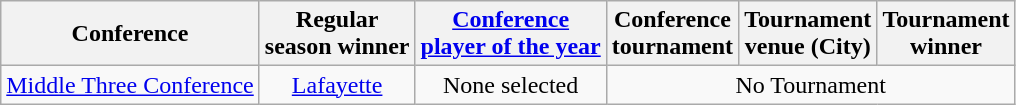<table class="wikitable" style="text-align:center;">
<tr>
<th>Conference</th>
<th>Regular <br> season winner</th>
<th><a href='#'>Conference <br> player of the year</a></th>
<th>Conference <br> tournament</th>
<th>Tournament <br> venue (City)</th>
<th>Tournament <br> winner</th>
</tr>
<tr>
<td><a href='#'>Middle Three Conference</a></td>
<td><a href='#'>Lafayette</a></td>
<td>None selected</td>
<td colspan=3>No Tournament</td>
</tr>
</table>
